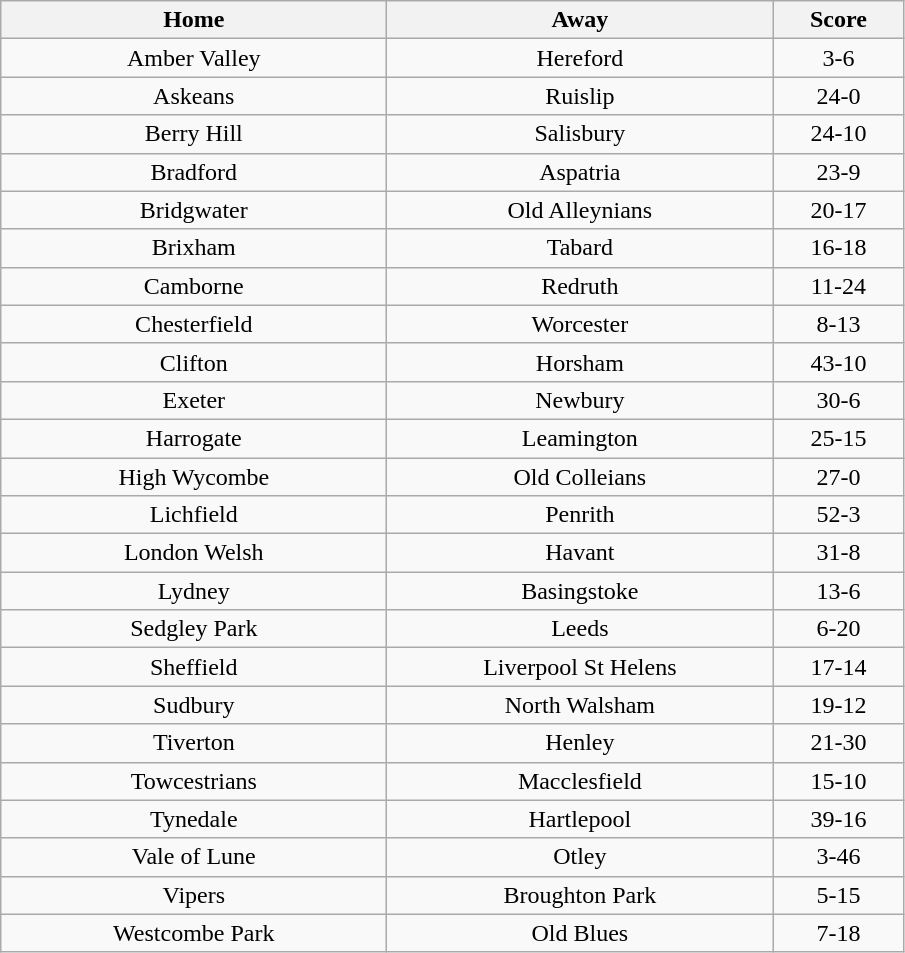<table class="wikitable" style="text-align: center">
<tr>
<th width=250>Home</th>
<th width=250>Away</th>
<th width=80>Score</th>
</tr>
<tr>
<td>Amber Valley</td>
<td>Hereford</td>
<td>3-6</td>
</tr>
<tr>
<td>Askeans</td>
<td>Ruislip</td>
<td>24-0</td>
</tr>
<tr>
<td>Berry Hill</td>
<td>Salisbury</td>
<td>24-10</td>
</tr>
<tr>
<td>Bradford</td>
<td>Aspatria</td>
<td>23-9</td>
</tr>
<tr>
<td>Bridgwater</td>
<td>Old Alleynians</td>
<td>20-17</td>
</tr>
<tr>
<td>Brixham</td>
<td>Tabard</td>
<td>16-18</td>
</tr>
<tr>
<td>Camborne</td>
<td>Redruth</td>
<td>11-24</td>
</tr>
<tr>
<td>Chesterfield</td>
<td>Worcester</td>
<td>8-13</td>
</tr>
<tr>
<td>Clifton</td>
<td>Horsham</td>
<td>43-10</td>
</tr>
<tr>
<td>Exeter</td>
<td>Newbury</td>
<td>30-6</td>
</tr>
<tr>
<td>Harrogate</td>
<td>Leamington</td>
<td>25-15</td>
</tr>
<tr>
<td>High Wycombe</td>
<td>Old Colleians</td>
<td>27-0</td>
</tr>
<tr>
<td>Lichfield</td>
<td>Penrith</td>
<td>52-3</td>
</tr>
<tr>
<td>London Welsh</td>
<td>Havant</td>
<td>31-8</td>
</tr>
<tr>
<td>Lydney</td>
<td>Basingstoke</td>
<td>13-6</td>
</tr>
<tr>
<td>Sedgley Park</td>
<td>Leeds</td>
<td>6-20</td>
</tr>
<tr>
<td>Sheffield</td>
<td>Liverpool St Helens</td>
<td>17-14</td>
</tr>
<tr>
<td>Sudbury</td>
<td>North Walsham</td>
<td>19-12</td>
</tr>
<tr>
<td>Tiverton</td>
<td>Henley</td>
<td>21-30</td>
</tr>
<tr>
<td>Towcestrians</td>
<td>Macclesfield</td>
<td>15-10</td>
</tr>
<tr>
<td>Tynedale</td>
<td>Hartlepool</td>
<td>39-16</td>
</tr>
<tr>
<td>Vale of Lune</td>
<td>Otley</td>
<td>3-46</td>
</tr>
<tr>
<td>Vipers</td>
<td>Broughton Park</td>
<td>5-15</td>
</tr>
<tr>
<td>Westcombe Park</td>
<td>Old Blues</td>
<td>7-18</td>
</tr>
</table>
